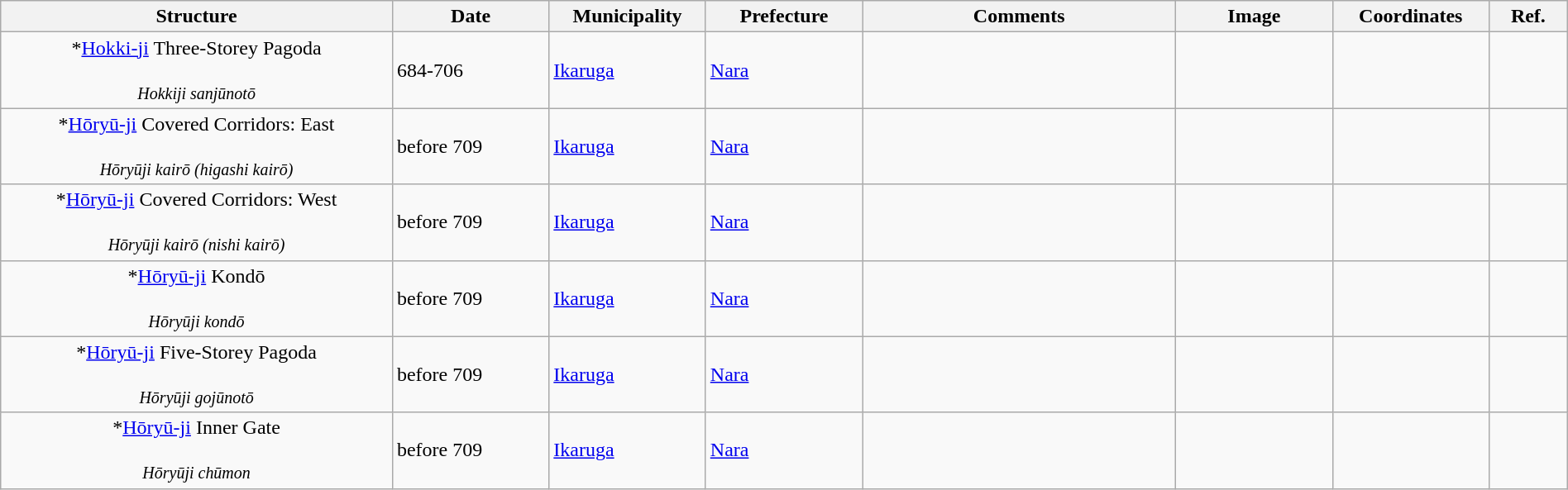<table class="wikitable sortable"  style="width:100%;">
<tr>
<th width="25%" align="left">Structure</th>
<th width="10%" align="left">Date</th>
<th width="10%" align="left">Municipality</th>
<th width="10%" align="left">Prefecture</th>
<th width="20%" align="left" class="unsortable">Comments</th>
<th width="10%" align="left" class="unsortable">Image</th>
<th width="10%" align="left" class="unsortable">Coordinates</th>
<th width="5%" align="left" class="unsortable">Ref.</th>
</tr>
<tr>
<td align="center">*<a href='#'>Hokki-ji</a> Three-Storey Pagoda<br><br><small><em>Hokkiji sanjūnotō</em></small></td>
<td>684-706</td>
<td><a href='#'>Ikaruga</a></td>
<td><a href='#'>Nara</a></td>
<td></td>
<td></td>
<td></td>
<td></td>
</tr>
<tr>
<td align="center">*<a href='#'>Hōryū-ji</a> Covered Corridors: East<br><br><small><em>Hōryūji kairō (higashi kairō)</em></small></td>
<td>before 709</td>
<td><a href='#'>Ikaruga</a></td>
<td><a href='#'>Nara</a></td>
<td></td>
<td></td>
<td></td>
<td></td>
</tr>
<tr>
<td align="center">*<a href='#'>Hōryū-ji</a> Covered Corridors: West<br><br><small><em>Hōryūji kairō (nishi kairō)</em></small></td>
<td>before 709</td>
<td><a href='#'>Ikaruga</a></td>
<td><a href='#'>Nara</a></td>
<td></td>
<td></td>
<td></td>
<td></td>
</tr>
<tr>
<td align="center">*<a href='#'>Hōryū-ji</a> Kondō<br><br><small><em>Hōryūji kondō</em></small></td>
<td>before 709</td>
<td><a href='#'>Ikaruga</a></td>
<td><a href='#'>Nara</a></td>
<td></td>
<td></td>
<td></td>
<td></td>
</tr>
<tr>
<td align="center">*<a href='#'>Hōryū-ji</a> Five-Storey Pagoda<br><br><small><em>Hōryūji gojūnotō</em></small></td>
<td>before 709</td>
<td><a href='#'>Ikaruga</a></td>
<td><a href='#'>Nara</a></td>
<td></td>
<td></td>
<td></td>
<td></td>
</tr>
<tr>
<td align="center">*<a href='#'>Hōryū-ji</a> Inner Gate<br><br><small><em>Hōryūji chūmon</em></small></td>
<td>before 709</td>
<td><a href='#'>Ikaruga</a></td>
<td><a href='#'>Nara</a></td>
<td></td>
<td></td>
<td></td>
<td></td>
</tr>
</table>
